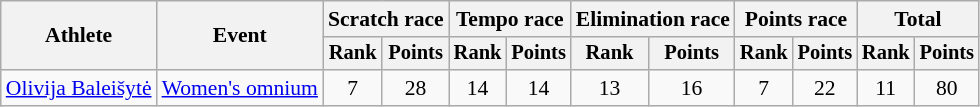<table class=wikitable style=font-size:90%;text-align:center>
<tr>
<th rowspan=2>Athlete</th>
<th rowspan=2>Event</th>
<th colspan=2>Scratch race</th>
<th colspan=2>Tempo race</th>
<th colspan=2>Elimination race</th>
<th colspan=2>Points race</th>
<th colspan=2>Total</th>
</tr>
<tr style=font-size:95%>
<th>Rank</th>
<th>Points</th>
<th>Rank</th>
<th>Points</th>
<th>Rank</th>
<th>Points</th>
<th>Rank</th>
<th>Points</th>
<th>Rank</th>
<th>Points</th>
</tr>
<tr>
<td align=left><a href='#'>Olivija Baleišytė</a></td>
<td align=left><a href='#'>Women's omnium</a></td>
<td>7</td>
<td>28</td>
<td>14</td>
<td>14</td>
<td>13</td>
<td>16</td>
<td>7</td>
<td>22</td>
<td>11</td>
<td>80</td>
</tr>
</table>
